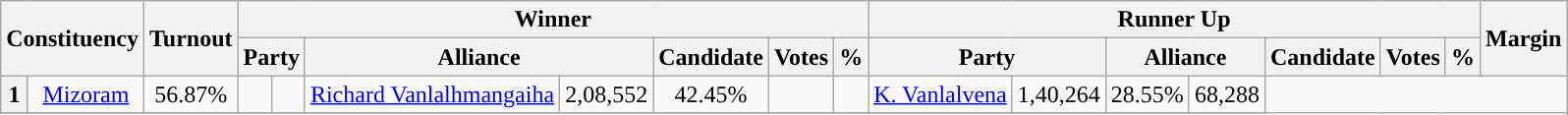<table class="wikitable sortable" style="text-align:center;">
<tr>
<th colspan="2" rowspan="2">Constituency</th>
<th rowspan="2">Turnout</th>
<th colspan="7">Winner</th>
<th colspan="7">Runner Up</th>
<th rowspan="2">Margin</th>
</tr>
<tr>
<th colspan="2">Party</th>
<th colspan="2">Alliance</th>
<th>Candidate</th>
<th>Votes</th>
<th>%</th>
<th colspan="2">Party</th>
<th colspan="2">Alliance</th>
<th>Candidate</th>
<th>Votes</th>
<th>%</th>
</tr>
<tr>
<th>1</th>
<td><a href='#'>Mizoram</a></td>
<td>56.87%</td>
<td></td>
<td></td>
<td><a href='#'>Richard Vanlalhmangaiha</a></td>
<td>2,08,552</td>
<td>42.45%</td>
<td></td>
<td></td>
<td><a href='#'>K. Vanlalvena</a></td>
<td>1,40,264</td>
<td>28.55%</td>
<td style="background:">68,288</td>
</tr>
<tr>
</tr>
</table>
